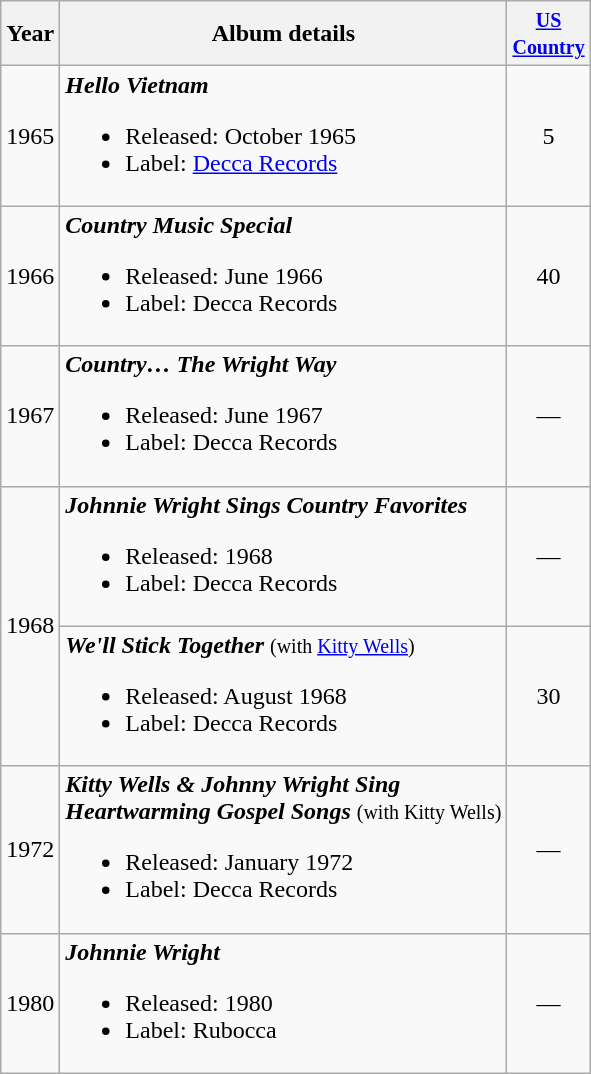<table class="wikitable">
<tr>
<th>Year</th>
<th>Album details</th>
<th width="45"><small><a href='#'>US Country</a></small></th>
</tr>
<tr>
<td>1965</td>
<td><strong><em>Hello Vietnam</em></strong><br><ul><li>Released: October 1965</li><li>Label: <a href='#'>Decca Records</a></li></ul></td>
<td align="center">5</td>
</tr>
<tr>
<td>1966</td>
<td><strong><em>Country Music Special</em></strong><br><ul><li>Released: June 1966</li><li>Label: Decca Records</li></ul></td>
<td align="center">40</td>
</tr>
<tr>
<td>1967</td>
<td><strong><em>Country… The Wright Way</em></strong><br><ul><li>Released: June 1967</li><li>Label: Decca Records</li></ul></td>
<td align="center">—</td>
</tr>
<tr>
<td rowspan="2">1968</td>
<td><strong><em>Johnnie Wright Sings Country Favorites</em></strong><br><ul><li>Released: 1968</li><li>Label: Decca Records</li></ul></td>
<td align="center">—</td>
</tr>
<tr>
<td><strong><em>We'll Stick Together</em></strong> <small>(with <a href='#'>Kitty Wells</a>)</small><br><ul><li>Released: August 1968</li><li>Label: Decca Records</li></ul></td>
<td align="center">30</td>
</tr>
<tr>
<td>1972</td>
<td><strong><em>Kitty Wells & Johnny Wright Sing<br>Heartwarming Gospel Songs</em></strong> <small>(with Kitty Wells)</small><br><ul><li>Released: January 1972</li><li>Label: Decca Records</li></ul></td>
<td align="center">—</td>
</tr>
<tr>
<td>1980</td>
<td><strong><em>Johnnie Wright</em></strong><br><ul><li>Released: 1980</li><li>Label: Rubocca</li></ul></td>
<td align="center">—</td>
</tr>
</table>
